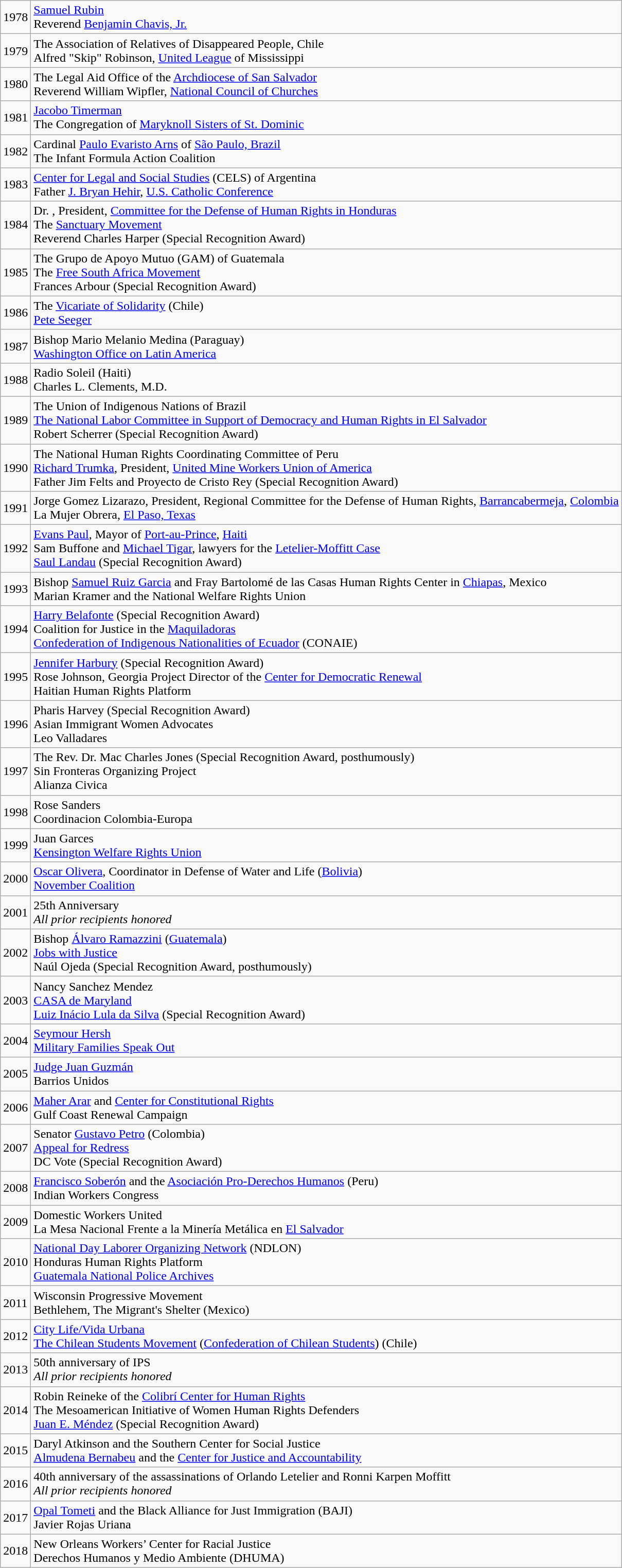<table class="wikitable" border="1">
<tr>
<td>1978</td>
<td><a href='#'>Samuel Rubin</a><br>Reverend <a href='#'>Benjamin Chavis, Jr.</a></td>
</tr>
<tr>
<td>1979</td>
<td>The Association of Relatives of Disappeared People, Chile<br>Alfred "Skip" Robinson, <a href='#'>United League</a> of Mississippi</td>
</tr>
<tr>
<td>1980</td>
<td>The Legal Aid Office of the <a href='#'>Archdiocese of San Salvador</a><br>Reverend William Wipfler, <a href='#'>National Council of Churches</a></td>
</tr>
<tr>
<td>1981</td>
<td><a href='#'>Jacobo Timerman</a><br>The Congregation of <a href='#'>Maryknoll Sisters of St. Dominic</a></td>
</tr>
<tr>
<td>1982</td>
<td>Cardinal <a href='#'>Paulo Evaristo Arns</a> of <a href='#'>São Paulo, Brazil</a><br>The Infant Formula Action Coalition</td>
</tr>
<tr>
<td>1983</td>
<td><a href='#'>Center for Legal and Social Studies</a>  (CELS) of Argentina<br>Father <a href='#'>J. Bryan Hehir</a>, <a href='#'>U.S. Catholic Conference</a></td>
</tr>
<tr>
<td>1984</td>
<td>Dr. , President, <a href='#'>Committee for the Defense of Human Rights in Honduras</a><br>The <a href='#'>Sanctuary Movement</a><br>Reverend Charles Harper (Special Recognition Award)</td>
</tr>
<tr>
<td>1985</td>
<td>The Grupo de Apoyo Mutuo (GAM) of Guatemala<br>The <a href='#'>Free South Africa Movement</a><br>Frances Arbour (Special Recognition Award)</td>
</tr>
<tr>
<td>1986</td>
<td>The <a href='#'>Vicariate of Solidarity</a> (Chile)<br><a href='#'>Pete Seeger</a></td>
</tr>
<tr>
<td>1987</td>
<td>Bishop Mario Melanio Medina (Paraguay)<br><a href='#'>Washington Office on Latin America</a></td>
</tr>
<tr>
<td>1988</td>
<td>Radio Soleil (Haiti)<br>Charles L. Clements, M.D.</td>
</tr>
<tr>
<td>1989</td>
<td>The Union of Indigenous Nations of Brazil<br><a href='#'>The National Labor Committee in Support of Democracy and Human Rights in El Salvador</a><br>Robert Scherrer (Special Recognition Award)</td>
</tr>
<tr>
<td>1990</td>
<td>The National Human Rights Coordinating Committee of Peru<br><a href='#'>Richard Trumka</a>, President, <a href='#'>United Mine Workers Union of America</a><br>Father Jim Felts and Proyecto de Cristo Rey (Special Recognition Award)</td>
</tr>
<tr>
<td>1991</td>
<td>Jorge Gomez Lizarazo, President, Regional Committee for the Defense of Human Rights, <a href='#'>Barrancabermeja</a>, <a href='#'>Colombia</a><br>La Mujer Obrera, <a href='#'>El Paso, Texas</a></td>
</tr>
<tr>
<td>1992</td>
<td><a href='#'>Evans Paul</a>, Mayor of <a href='#'>Port-au-Prince</a>, <a href='#'>Haiti</a><br>Sam Buffone and <a href='#'>Michael Tigar</a>, lawyers for the <a href='#'>Letelier-Moffitt Case</a><br><a href='#'>Saul Landau</a> (Special Recognition Award)</td>
</tr>
<tr>
<td>1993</td>
<td>Bishop <a href='#'>Samuel Ruiz Garcia</a> and Fray Bartolomé de las Casas Human Rights Center in <a href='#'>Chiapas</a>, Mexico<br>Marian Kramer and the National Welfare Rights Union</td>
</tr>
<tr>
<td>1994</td>
<td><a href='#'>Harry Belafonte</a> (Special Recognition Award)<br>Coalition for Justice in the <a href='#'>Maquiladoras</a><br><a href='#'>Confederation of Indigenous Nationalities of Ecuador</a> (CONAIE)</td>
</tr>
<tr>
<td>1995</td>
<td><a href='#'>Jennifer Harbury</a> (Special Recognition Award)<br>Rose Johnson, Georgia Project Director of the <a href='#'>Center for Democratic Renewal</a><br>Haitian Human Rights Platform</td>
</tr>
<tr>
<td>1996</td>
<td>Pharis Harvey (Special Recognition Award)<br>Asian Immigrant Women Advocates<br>Leo Valladares</td>
</tr>
<tr>
<td>1997</td>
<td>The Rev. Dr. Mac Charles Jones (Special Recognition Award, posthumously)<br>Sin Fronteras Organizing Project<br>Alianza Civica</td>
</tr>
<tr>
<td>1998</td>
<td>Rose Sanders<br>Coordinacion Colombia-Europa</td>
</tr>
<tr>
<td>1999</td>
<td>Juan Garces<br><a href='#'>Kensington Welfare Rights Union</a></td>
</tr>
<tr>
<td>2000</td>
<td><a href='#'>Oscar Olivera</a>, Coordinator in Defense of Water and Life (<a href='#'>Bolivia</a>)<br><a href='#'>November Coalition</a></td>
</tr>
<tr>
<td>2001</td>
<td>25th Anniversary<br><em>All prior recipients honored </em></td>
</tr>
<tr>
<td>2002</td>
<td>Bishop <a href='#'>Álvaro Ramazzini</a> (<a href='#'>Guatemala</a>)<br><a href='#'>Jobs with Justice</a><br>Naúl Ojeda (Special Recognition Award, posthumously)</td>
</tr>
<tr>
<td>2003</td>
<td>Nancy Sanchez Mendez<br><a href='#'>CASA de Maryland</a><br><a href='#'>Luiz Inácio Lula da Silva</a> (Special Recognition Award)</td>
</tr>
<tr>
<td>2004</td>
<td><a href='#'>Seymour Hersh</a><br><a href='#'>Military Families Speak Out</a></td>
</tr>
<tr>
<td>2005</td>
<td><a href='#'>Judge Juan Guzmán</a><br>Barrios Unidos</td>
</tr>
<tr>
<td>2006</td>
<td><a href='#'>Maher Arar</a> and <a href='#'>Center for Constitutional Rights</a><br>Gulf Coast Renewal Campaign</td>
</tr>
<tr>
<td>2007</td>
<td>Senator <a href='#'>Gustavo Petro</a> (Colombia)<br><a href='#'>Appeal for Redress</a><br>DC Vote (Special Recognition Award)</td>
</tr>
<tr>
<td>2008</td>
<td><a href='#'>Francisco Soberón</a> and the <a href='#'>Asociación Pro-Derechos Humanos</a> (Peru)<br>Indian Workers Congress</td>
</tr>
<tr>
<td>2009</td>
<td>Domestic Workers United<br>La Mesa Nacional Frente a la Minería Metálica en <a href='#'>El Salvador</a></td>
</tr>
<tr>
<td>2010</td>
<td><a href='#'>National Day Laborer Organizing Network</a> (NDLON)<br>Honduras Human Rights Platform<br><a href='#'>Guatemala National Police Archives</a></td>
</tr>
<tr>
<td>2011</td>
<td>Wisconsin Progressive Movement<br>Bethlehem, The Migrant's Shelter (Mexico)</td>
</tr>
<tr>
<td>2012</td>
<td><a href='#'>City Life/Vida Urbana</a><br><a href='#'>The Chilean Students Movement</a> (<a href='#'>Confederation of Chilean Students</a>) (Chile)</td>
</tr>
<tr>
<td>2013</td>
<td>50th anniversary of IPS<br><em>All prior recipients honored</em></td>
</tr>
<tr>
<td>2014</td>
<td>Robin Reineke of the <a href='#'>Colibrí Center for Human Rights</a><br>The Mesoamerican Initiative of Women Human Rights Defenders<br><a href='#'>Juan E. Méndez</a> (Special Recognition Award)</td>
</tr>
<tr>
<td>2015</td>
<td>Daryl Atkinson and the Southern Center for Social Justice<br><a href='#'>Almudena Bernabeu</a> and the <a href='#'>Center for Justice and Accountability</a></td>
</tr>
<tr>
<td>2016</td>
<td>40th anniversary of the assassinations of Orlando Letelier and Ronni Karpen Moffitt<br><em>All prior recipients honored</em></td>
</tr>
<tr>
<td>2017</td>
<td><a href='#'>Opal Tometi</a> and the Black Alliance for Just Immigration (BAJI)<br>Javier Rojas Uriana</td>
</tr>
<tr>
<td>2018</td>
<td>New Orleans Workers’ Center for Racial Justice<br>Derechos Humanos y Medio Ambiente (DHUMA)</td>
</tr>
</table>
